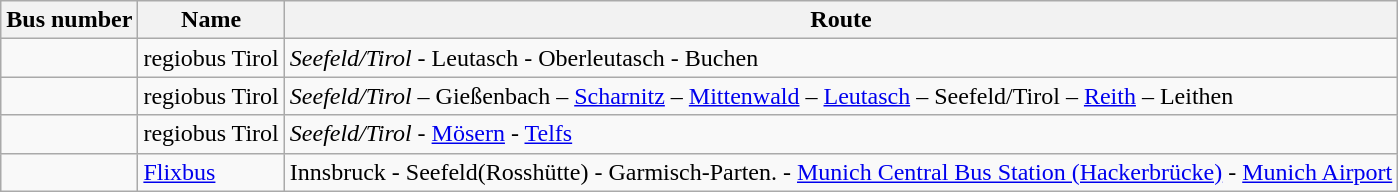<table class="wikitable">
<tr class="hintergrundfarbe5">
<th>Bus number</th>
<th>Name</th>
<th>Route</th>
</tr>
<tr>
<td></td>
<td>regiobus Tirol</td>
<td><em>Seefeld/Tirol</em> - Leutasch - Oberleutasch - Buchen</td>
</tr>
<tr>
<td></td>
<td>regiobus Tirol</td>
<td><em>Seefeld/Tirol</em> – Gießenbach – <a href='#'>Scharnitz</a> – <a href='#'>Mittenwald</a>  – <a href='#'>Leutasch</a> – Seefeld/Tirol – <a href='#'>Reith</a> – Leithen</td>
</tr>
<tr>
<td></td>
<td>regiobus Tirol</td>
<td><em>Seefeld/Tirol</em> - <a href='#'>Mösern</a> - <a href='#'>Telfs</a></td>
</tr>
<tr>
<td></td>
<td><a href='#'>Flixbus</a></td>
<td>Innsbruck - Seefeld(Rosshütte) - Garmisch-Parten. - <a href='#'>Munich Central Bus Station (Hackerbrücke)</a> - <a href='#'>Munich Airport</a></td>
</tr>
</table>
